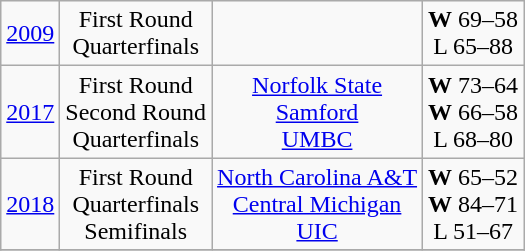<table class="wikitable" style="text-align:center">
<tr>
<td><a href='#'>2009</a></td>
<td>First Round<br>Quarterfinals</td>
<td><br> </td>
<td><strong>W</strong> 69–58<br>L 65–88</td>
</tr>
<tr>
<td><a href='#'>2017</a></td>
<td>First Round<br>Second Round<br>Quarterfinals</td>
<td><a href='#'>Norfolk State</a><br><a href='#'>Samford</a><br><a href='#'>UMBC</a></td>
<td><strong>W</strong> 73–64<br><strong>W</strong> 66–58<br>L 68–80</td>
</tr>
<tr>
<td><a href='#'>2018</a></td>
<td>First Round<br>Quarterfinals<br>Semifinals</td>
<td><a href='#'>North Carolina A&T</a><br><a href='#'>Central Michigan</a><br><a href='#'>UIC</a></td>
<td><strong>W</strong> 65–52<br><strong>W</strong> 84–71<br>L 51–67</td>
</tr>
<tr>
</tr>
</table>
